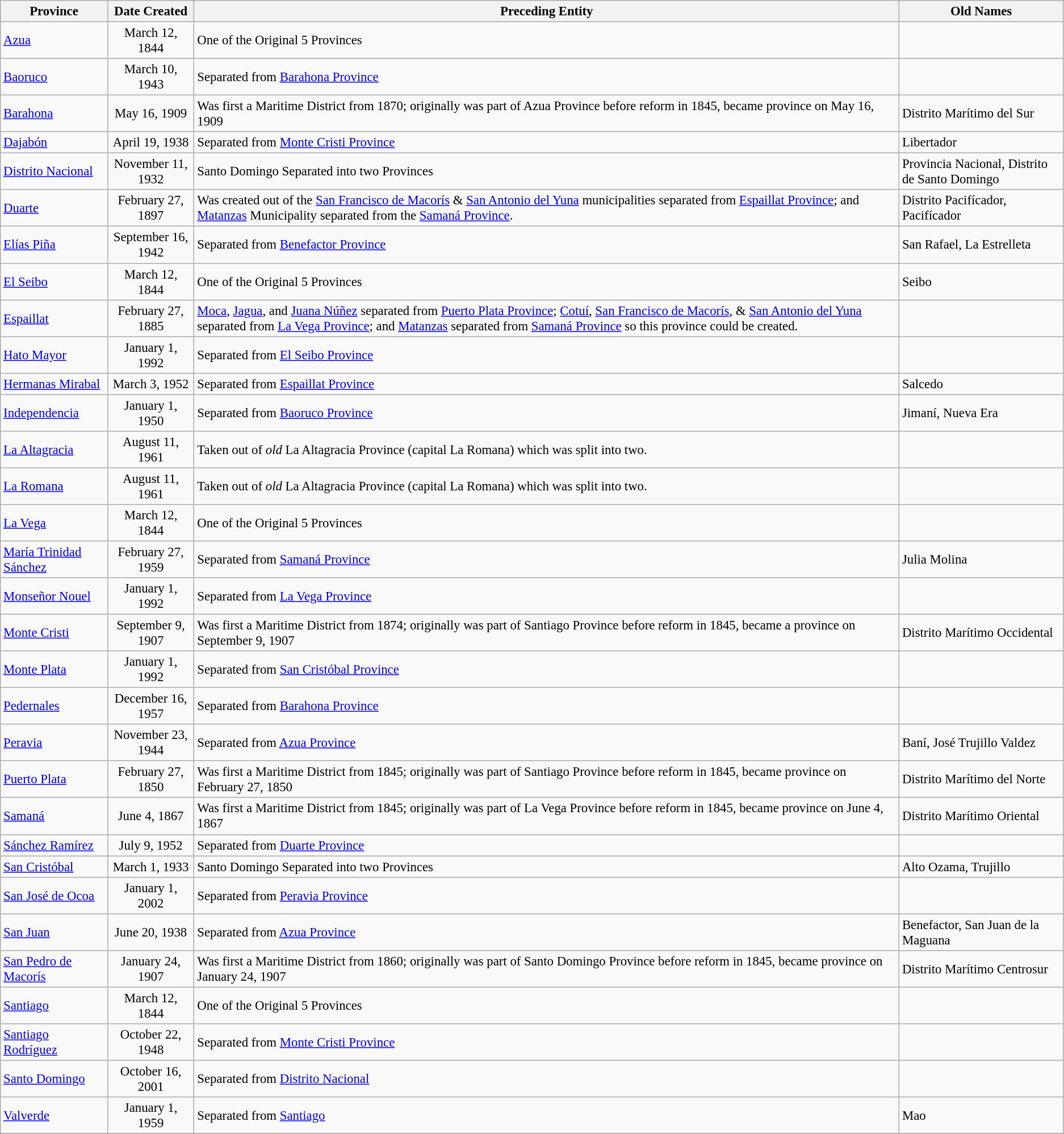<table class="wikitable sortable" style="font-size: 95%;">
<tr>
<th scope="col">Province</th>
<th scope="col">Date Created</th>
<th scope="col">Preceding Entity</th>
<th scope="col">Old Names</th>
</tr>
<tr>
<td align="left"><a href='#'>Azua</a></td>
<td align="center">March 12, 1844</td>
<td align="left">One of the Original 5 Provinces</td>
<td align="left"></td>
</tr>
<tr>
<td align="left"><a href='#'>Baoruco</a></td>
<td align="center">March 10, 1943</td>
<td align="left">Separated from <a href='#'>Barahona Province</a></td>
<td align="left"></td>
</tr>
<tr>
<td align="left"><a href='#'>Barahona</a></td>
<td align="center">May 16, 1909</td>
<td align="left">Was first a Maritime District from 1870; originally was part of Azua Province before reform in 1845, became province on May 16, 1909</td>
<td align="left">Distrito Marítimo del Sur</td>
</tr>
<tr>
<td align="left"><a href='#'>Dajabón</a></td>
<td align="center">April 19, 1938</td>
<td align="left">Separated from <a href='#'>Monte Cristi Province</a></td>
<td align="left">Libertador</td>
</tr>
<tr>
<td align="left"><a href='#'>Distrito Nacional</a></td>
<td align="center">November 11, 1932</td>
<td align="left">Santo Domingo Separated into two Provinces</td>
<td align="left">Provincia Nacional, Distrito de Santo Domingo</td>
</tr>
<tr>
<td align="left"><a href='#'>Duarte</a></td>
<td align="center">February 27, 1897</td>
<td align="left">Was created out of the <a href='#'>San Francisco de Macorís</a> & <a href='#'>San Antonio del Yuna</a> municipalities separated from <a href='#'>Espaillat Province</a>; and <a href='#'>Matanzas</a> Municipality separated from the <a href='#'>Samaná Province</a>.</td>
<td align="left">Distrito Pacifícador, Pacifícador</td>
</tr>
<tr>
<td align="left"><a href='#'>Elías Piña</a></td>
<td align="center">September 16, 1942</td>
<td align="left">Separated from <a href='#'>Benefactor Province</a></td>
<td align="left">San Rafael, La Estrelleta</td>
</tr>
<tr>
<td align="left"><a href='#'>El Seibo</a></td>
<td align="center">March 12, 1844</td>
<td align="left">One of the Original 5 Provinces</td>
<td align="left">Seibo</td>
</tr>
<tr>
<td align="left"><a href='#'>Espaillat</a></td>
<td align="center">February 27, 1885</td>
<td align="left"><a href='#'>Moca</a>, <a href='#'>Jagua</a>, and <a href='#'>Juana Núñez</a> separated from <a href='#'>Puerto Plata Province</a>; <a href='#'>Cotuí</a>, <a href='#'>San Francisco de Macorís</a>, & <a href='#'>San Antonio del Yuna</a> separated from <a href='#'>La Vega Province</a>; and <a href='#'>Matanzas</a> separated from <a href='#'>Samaná Province</a> so this province could be created.</td>
<td align="left"></td>
</tr>
<tr>
<td align="left"><a href='#'>Hato Mayor</a></td>
<td align="center">January 1, 1992</td>
<td align="left">Separated from <a href='#'>El Seibo Province</a></td>
<td align="left"></td>
</tr>
<tr>
<td align="left"><a href='#'>Hermanas Mirabal</a></td>
<td align="center">March 3, 1952</td>
<td align="left">Separated from <a href='#'>Espaillat Province</a></td>
<td align="left">Salcedo</td>
</tr>
<tr>
<td align="left"><a href='#'>Independencia</a></td>
<td align="center">January 1, 1950</td>
<td align="left">Separated from <a href='#'>Baoruco Province</a></td>
<td align="left">Jimaní, Nueva Era</td>
</tr>
<tr>
<td align="left"><a href='#'>La Altagracia</a></td>
<td align="center">August 11, 1961</td>
<td align="left">Taken out of <em>old</em> La Altagracia Province (capital La Romana) which was split into two.</td>
<td align="left"></td>
</tr>
<tr>
<td align="left"><a href='#'>La Romana</a></td>
<td align="center">August 11, 1961</td>
<td align="left">Taken out of <em>old</em> La Altagracia Province (capital La Romana) which was split into two.</td>
<td align="left"></td>
</tr>
<tr>
<td align="left"><a href='#'>La Vega</a></td>
<td align="center">March 12, 1844</td>
<td align="left">One of the Original 5 Provinces</td>
<td align="left"></td>
</tr>
<tr>
<td align="left"><a href='#'>María Trinidad Sánchez</a></td>
<td align="center">February 27, 1959</td>
<td align="left">Separated from <a href='#'>Samaná Province</a></td>
<td align="left">Julia Molina</td>
</tr>
<tr>
<td align="left"><a href='#'>Monseñor Nouel</a></td>
<td align="center">January 1, 1992</td>
<td align="left">Separated from <a href='#'>La Vega Province</a></td>
<td align="left"></td>
</tr>
<tr>
<td align="left"><a href='#'>Monte Cristi</a></td>
<td align="center">September 9, 1907</td>
<td align="left">Was first a Maritime District from 1874;  originally was part of Santiago Province before reform in 1845, became a province on September 9, 1907</td>
<td align="left">Distrito Marítimo Occidental</td>
</tr>
<tr>
<td align="left"><a href='#'>Monte Plata</a></td>
<td align="center">January 1, 1992</td>
<td align="left">Separated from <a href='#'>San Cristóbal Province</a></td>
<td align="left"></td>
</tr>
<tr>
<td align="left"><a href='#'>Pedernales</a></td>
<td align="center">December 16, 1957</td>
<td align="left">Separated from <a href='#'>Barahona Province</a></td>
<td align="left"></td>
</tr>
<tr>
<td align="left"><a href='#'>Peravia</a></td>
<td align="center">November 23, 1944</td>
<td align="left">Separated from <a href='#'>Azua Province</a></td>
<td align="left">Baní, José Trujillo Valdez</td>
</tr>
<tr>
<td align="left"><a href='#'>Puerto Plata</a></td>
<td align="center">February 27, 1850</td>
<td align="left">Was first a Maritime District from 1845;  originally was part of Santiago Province before reform in 1845, became province on February 27, 1850</td>
<td align="left">Distrito Marítimo del Norte</td>
</tr>
<tr>
<td align="left"><a href='#'>Samaná</a></td>
<td align="center">June 4, 1867</td>
<td align="left">Was first a Maritime District from 1845;  originally was part of La Vega Province before reform in 1845, became province on June 4, 1867</td>
<td align="left">Distrito Marítimo Oriental</td>
</tr>
<tr>
<td align="left"><a href='#'>Sánchez Ramírez</a></td>
<td align="center">July 9, 1952</td>
<td align="left">Separated from <a href='#'>Duarte Province</a></td>
<td align="left"></td>
</tr>
<tr>
<td align="left"><a href='#'>San Cristóbal</a></td>
<td align="center">March 1, 1933</td>
<td align="left">Santo Domingo Separated into two Provinces</td>
<td align="left">Alto Ozama, Trujillo</td>
</tr>
<tr>
<td align="left"><a href='#'>San José de Ocoa</a></td>
<td align="center">January 1, 2002</td>
<td align="left">Separated from <a href='#'>Peravia Province</a></td>
<td align="left"></td>
</tr>
<tr>
<td align="left"><a href='#'>San Juan</a></td>
<td align="center">June 20, 1938</td>
<td align="left">Separated from <a href='#'>Azua Province</a></td>
<td align="left">Benefactor, San Juan de la Maguana</td>
</tr>
<tr>
<td align="left"><a href='#'>San Pedro de Macorís</a></td>
<td align="center">January 24, 1907</td>
<td align="left">Was first a Maritime District from 1860;  originally was part of Santo Domingo Province before reform in 1845, became province on January 24, 1907</td>
<td align="left">Distrito Marítimo Centrosur</td>
</tr>
<tr>
<td align="left"><a href='#'>Santiago</a></td>
<td align="center">March 12, 1844</td>
<td align="left">One of the Original 5 Provinces</td>
<td align="left"></td>
</tr>
<tr>
<td align="left"><a href='#'>Santiago Rodríguez</a></td>
<td align="center">October 22, 1948</td>
<td align="left">Separated from <a href='#'>Monte Cristi Province</a></td>
<td align="left"></td>
</tr>
<tr>
<td align="left"><a href='#'>Santo Domingo</a></td>
<td align="center">October 16, 2001</td>
<td align="left">Separated from <a href='#'>Distrito Nacional</a></td>
<td align="left"></td>
</tr>
<tr>
<td align="left"><a href='#'>Valverde</a></td>
<td align="center">January 1, 1959</td>
<td align="left">Separated from <a href='#'>Santiago</a></td>
<td align="left">Mao</td>
</tr>
<tr>
</tr>
</table>
